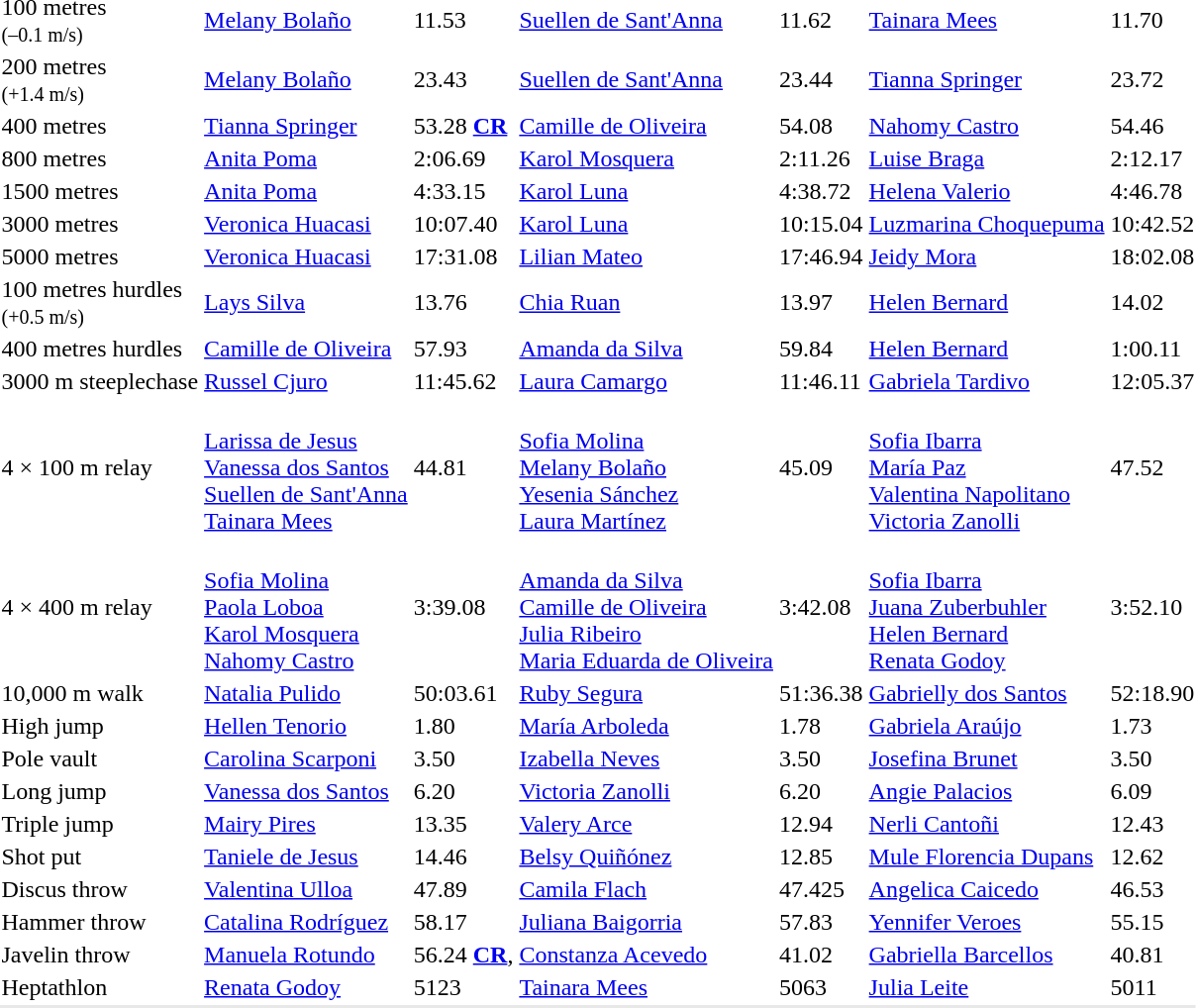<table>
<tr>
<td>100 metres<br><small>(–0.1 m/s)</small></td>
<td><a href='#'>Melany Bolaño</a><br></td>
<td>11.53</td>
<td><a href='#'>Suellen de Sant'Anna</a><br></td>
<td>11.62</td>
<td><a href='#'>Tainara Mees</a><br></td>
<td>11.70</td>
</tr>
<tr>
<td>200 metres<br><small>(+1.4 m/s)</small></td>
<td><a href='#'>Melany Bolaño</a><br></td>
<td>23.43</td>
<td><a href='#'>Suellen de Sant'Anna</a><br></td>
<td>23.44</td>
<td><a href='#'>Tianna Springer</a><br></td>
<td>23.72</td>
</tr>
<tr>
<td>400 metres</td>
<td><a href='#'>Tianna Springer</a><br></td>
<td>53.28 <strong><a href='#'>CR</a></strong></td>
<td><a href='#'>Camille de Oliveira</a><br></td>
<td>54.08</td>
<td><a href='#'>Nahomy Castro</a><br></td>
<td>54.46</td>
</tr>
<tr>
<td>800 metres</td>
<td><a href='#'>Anita Poma</a><br></td>
<td>2:06.69</td>
<td><a href='#'>Karol Mosquera</a><br></td>
<td>2:11.26</td>
<td><a href='#'>Luise Braga</a><br></td>
<td>2:12.17</td>
</tr>
<tr>
<td>1500 metres</td>
<td><a href='#'>Anita Poma</a><br></td>
<td>4:33.15</td>
<td><a href='#'>Karol Luna</a><br></td>
<td>4:38.72</td>
<td><a href='#'>Helena Valerio</a><br></td>
<td>4:46.78</td>
</tr>
<tr>
<td>3000 metres</td>
<td><a href='#'>Veronica Huacasi</a><br></td>
<td>10:07.40</td>
<td><a href='#'>Karol Luna</a><br></td>
<td>10:15.04</td>
<td><a href='#'>Luzmarina Choquepuma</a><br></td>
<td>10:42.52</td>
</tr>
<tr>
<td>5000 metres</td>
<td><a href='#'>Veronica Huacasi</a><br></td>
<td>17:31.08</td>
<td><a href='#'>Lilian Mateo</a><br></td>
<td>17:46.94</td>
<td><a href='#'>Jeidy Mora</a><br></td>
<td>18:02.08</td>
</tr>
<tr>
<td>100 metres hurdles<br><small>(+0.5 m/s)</small></td>
<td><a href='#'>Lays Silva</a><br></td>
<td>13.76</td>
<td><a href='#'>Chia Ruan</a><br></td>
<td>13.97</td>
<td><a href='#'>Helen Bernard</a><br></td>
<td>14.02</td>
</tr>
<tr>
<td>400 metres hurdles</td>
<td><a href='#'>Camille de Oliveira</a><br></td>
<td>57.93</td>
<td><a href='#'>Amanda da Silva</a><br></td>
<td>59.84</td>
<td><a href='#'>Helen Bernard</a><br></td>
<td>1:00.11</td>
</tr>
<tr>
<td>3000 m steeplechase</td>
<td><a href='#'>Russel Cjuro</a><br></td>
<td>11:45.62</td>
<td><a href='#'>Laura Camargo</a><br></td>
<td>11:46.11</td>
<td><a href='#'>Gabriela Tardivo</a><br></td>
<td>12:05.37</td>
</tr>
<tr>
<td>4 × 100 m relay</td>
<td><br><a href='#'>Larissa de Jesus</a><br><a href='#'>Vanessa dos Santos</a><br><a href='#'>Suellen de Sant'Anna</a><br><a href='#'>Tainara Mees</a></td>
<td>44.81</td>
<td><br><a href='#'>Sofia Molina</a><br><a href='#'>Melany Bolaño</a><br><a href='#'>Yesenia Sánchez</a><br><a href='#'>Laura Martínez</a></td>
<td>45.09</td>
<td><br><a href='#'>Sofia Ibarra</a><br><a href='#'>María Paz</a><br><a href='#'>Valentina Napolitano</a><br><a href='#'>Victoria Zanolli</a></td>
<td>47.52</td>
</tr>
<tr>
<td>4 × 400 m relay</td>
<td><br><a href='#'>Sofia Molina</a><br><a href='#'>Paola Loboa</a><br><a href='#'>Karol Mosquera</a><br><a href='#'>Nahomy Castro</a></td>
<td>3:39.08</td>
<td><br><a href='#'>Amanda da Silva</a><br><a href='#'>Camille de Oliveira</a><br><a href='#'>Julia Ribeiro</a><br><a href='#'>Maria Eduarda de Oliveira</a></td>
<td>3:42.08</td>
<td><br><a href='#'>Sofia Ibarra</a><br><a href='#'>Juana Zuberbuhler</a><br><a href='#'>Helen Bernard</a><br><a href='#'>Renata Godoy</a></td>
<td>3:52.10</td>
</tr>
<tr>
<td>10,000 m walk</td>
<td><a href='#'>Natalia Pulido</a><br></td>
<td>50:03.61</td>
<td><a href='#'>Ruby Segura</a><br></td>
<td>51:36.38</td>
<td><a href='#'>Gabrielly dos Santos</a><br></td>
<td>52:18.90</td>
</tr>
<tr>
<td>High jump</td>
<td><a href='#'>Hellen Tenorio</a><br></td>
<td>1.80</td>
<td><a href='#'>María Arboleda</a><br></td>
<td>1.78</td>
<td><a href='#'>Gabriela Araújo</a><br></td>
<td>1.73</td>
</tr>
<tr>
<td>Pole vault</td>
<td><a href='#'>Carolina Scarponi</a><br></td>
<td>3.50</td>
<td><a href='#'>Izabella Neves</a><br></td>
<td>3.50</td>
<td><a href='#'>Josefina Brunet</a><br></td>
<td>3.50</td>
</tr>
<tr>
<td>Long jump</td>
<td><a href='#'>Vanessa dos Santos</a><br></td>
<td>6.20</td>
<td><a href='#'>Victoria Zanolli</a><br></td>
<td>6.20</td>
<td><a href='#'>Angie Palacios</a><br></td>
<td>6.09</td>
</tr>
<tr>
<td>Triple jump</td>
<td><a href='#'>Mairy Pires</a><br></td>
<td>13.35</td>
<td><a href='#'>Valery Arce</a><br></td>
<td>12.94</td>
<td><a href='#'>Nerli Cantoñi</a><br></td>
<td>12.43</td>
</tr>
<tr>
<td>Shot put</td>
<td><a href='#'>Taniele de Jesus</a><br></td>
<td>14.46</td>
<td><a href='#'>Belsy Quiñónez</a><br></td>
<td>12.85</td>
<td><a href='#'>Mule Florencia Dupans</a><br></td>
<td>12.62</td>
</tr>
<tr>
<td>Discus throw</td>
<td><a href='#'>Valentina Ulloa</a><br></td>
<td>47.89</td>
<td><a href='#'>Camila Flach</a><br></td>
<td>47.425</td>
<td><a href='#'>Angelica Caicedo</a><br></td>
<td>46.53</td>
</tr>
<tr>
<td>Hammer throw</td>
<td><a href='#'>Catalina Rodríguez</a><br></td>
<td>58.17</td>
<td><a href='#'>Juliana Baigorria</a><br></td>
<td>57.83</td>
<td><a href='#'>Yennifer Veroes</a><br></td>
<td>55.15</td>
</tr>
<tr>
<td>Javelin throw</td>
<td><a href='#'>Manuela Rotundo</a><br></td>
<td>56.24 <strong><a href='#'>CR</a></strong>, <strong></strong></td>
<td><a href='#'>Constanza Acevedo</a><br></td>
<td>41.02</td>
<td><a href='#'>Gabriella Barcellos</a><br></td>
<td>40.81</td>
</tr>
<tr>
<td>Heptathlon</td>
<td><a href='#'>Renata Godoy</a><br></td>
<td>5123</td>
<td><a href='#'>Tainara Mees</a><br></td>
<td>5063</td>
<td><a href='#'>Julia Leite</a><br></td>
<td>5011</td>
</tr>
<tr bgcolor= e8e8e8>
<td colspan=7></td>
</tr>
</table>
